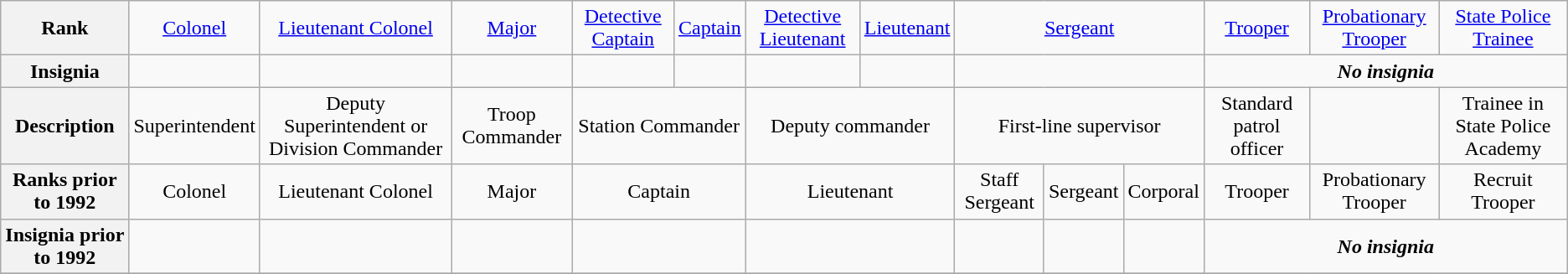<table class="wikitable">
<tr style="text-align:center;">
<th>Rank</th>
<td><a href='#'>Colonel</a></td>
<td><a href='#'>Lieutenant Colonel</a></td>
<td><a href='#'>Major</a></td>
<td><a href='#'>Detective Captain</a></td>
<td><a href='#'>Captain</a></td>
<td><a href='#'>Detective Lieutenant</a></td>
<td><a href='#'>Lieutenant</a></td>
<td colspan=3><a href='#'>Sergeant</a></td>
<td><a href='#'>Trooper</a></td>
<td><a href='#'>Probationary Trooper</a></td>
<td><a href='#'>State Police Trainee</a></td>
</tr>
<tr style="text-align:center;">
<th>Insignia</th>
<td></td>
<td></td>
<td></td>
<td></td>
<td></td>
<td></td>
<td></td>
<td colspan=3></td>
<td colspan=3><strong><em>No insignia</em></strong></td>
</tr>
<tr style="text-align:center;">
<th>Description</th>
<td>Superintendent</td>
<td>Deputy Superintendent or Division Commander</td>
<td>Troop Commander</td>
<td colspan=2>Station Commander</td>
<td colspan=2>Deputy commander</td>
<td colspan=3>First-line supervisor</td>
<td>Standard patrol officer</td>
<td></td>
<td>Trainee in State Police Academy</td>
</tr>
<tr style="text-align:center;">
<th>Ranks prior to 1992</th>
<td>Colonel</td>
<td>Lieutenant Colonel</td>
<td>Major</td>
<td colspan=2>Captain</td>
<td colspan=2>Lieutenant</td>
<td>Staff Sergeant</td>
<td>Sergeant</td>
<td>Corporal</td>
<td>Trooper</td>
<td>Probationary Trooper</td>
<td>Recruit Trooper</td>
</tr>
<tr style="text-align:center;">
<th>Insignia prior to 1992</th>
<td></td>
<td></td>
<td></td>
<td colspan=2></td>
<td colspan=2></td>
<td></td>
<td></td>
<td></td>
<td colspan=3><strong><em>No insignia</em></strong></td>
</tr>
<tr style="text-align:center;">
</tr>
</table>
